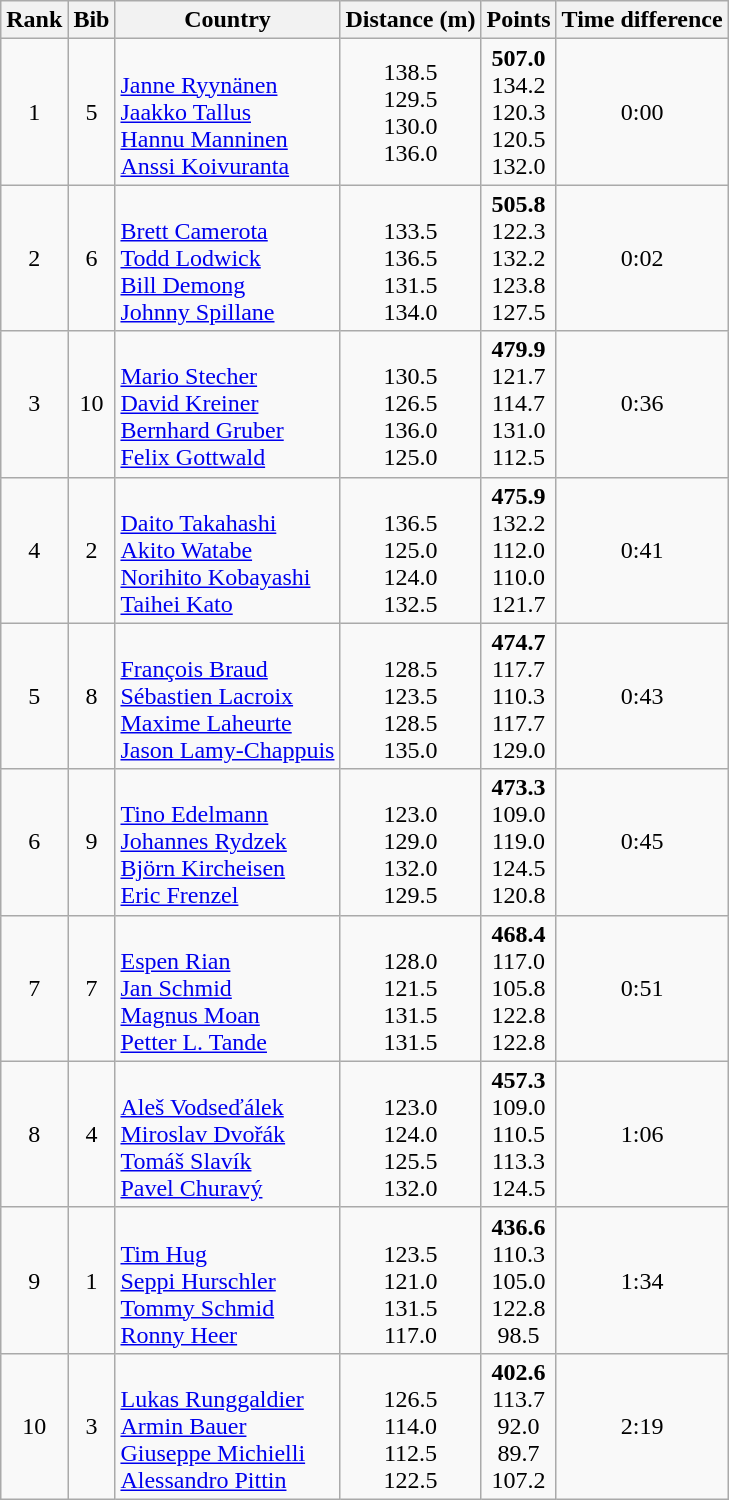<table class="wikitable sortable" style="text-align:center">
<tr>
<th>Rank</th>
<th>Bib</th>
<th>Country</th>
<th>Distance (m)</th>
<th>Points</th>
<th>Time difference</th>
</tr>
<tr>
<td>1</td>
<td>5</td>
<td align="left"><br><a href='#'>Janne Ryynänen</a><br><a href='#'>Jaakko Tallus</a><br><a href='#'>Hannu Manninen</a><br><a href='#'>Anssi Koivuranta</a></td>
<td>138.5<br> 129.5<br>130.0<br>136.0</td>
<td><strong>507.0</strong><br>134.2<br> 120.3<br> 120.5 <br>132.0</td>
<td>0:00</td>
</tr>
<tr>
<td>2</td>
<td>6</td>
<td align="left"><br><a href='#'>Brett Camerota</a><br><a href='#'>Todd Lodwick</a><br><a href='#'>Bill Demong</a><br><a href='#'>Johnny Spillane</a></td>
<td><br>133.5<br>136.5<br> 131.5<br>134.0</td>
<td><strong>505.8</strong><br> 122.3<br> 132.2<br> 123.8<br> 127.5</td>
<td>0:02</td>
</tr>
<tr>
<td>3</td>
<td>10</td>
<td align="left"><br><a href='#'>Mario Stecher</a><br><a href='#'>David Kreiner</a><br><a href='#'>Bernhard Gruber</a><br><a href='#'>Felix Gottwald</a></td>
<td><br>130.5<br>126.5<br>136.0<br>125.0</td>
<td><strong>479.9</strong><br>121.7<br> 114.7<br>131.0<br> 112.5</td>
<td>0:36</td>
</tr>
<tr>
<td>4</td>
<td>2</td>
<td align="left"><br><a href='#'>Daito Takahashi</a><br><a href='#'>Akito Watabe</a><br><a href='#'>Norihito Kobayashi</a><br><a href='#'>Taihei Kato</a></td>
<td><br>136.5<br> 125.0<br> 124.0<br>132.5</td>
<td><strong>475.9</strong><br> 132.2 <br> 112.0 <br>110.0<br>121.7</td>
<td>0:41</td>
</tr>
<tr>
<td>5</td>
<td>8</td>
<td align="left"><br><a href='#'>François Braud</a><br><a href='#'>Sébastien Lacroix</a><br><a href='#'>Maxime Laheurte</a><br><a href='#'>Jason Lamy-Chappuis</a></td>
<td><br>128.5<br> 123.5<br>128.5<br> 135.0</td>
<td><strong>474.7</strong><br> 117.7 <br>110.3<br>117.7 <br>129.0</td>
<td>0:43</td>
</tr>
<tr>
<td>6</td>
<td>9</td>
<td align="left"><br><a href='#'>Tino Edelmann</a><br><a href='#'>Johannes Rydzek</a><br><a href='#'>Björn Kircheisen</a><br><a href='#'>Eric Frenzel</a></td>
<td><br>123.0<br> 129.0 <br>132.0<br>129.5</td>
<td><strong> 473.3</strong><br> 109.0<br>119.0<br>124.5<br> 120.8</td>
<td>0:45</td>
</tr>
<tr>
<td>7</td>
<td>7</td>
<td align="left"><br><a href='#'>Espen Rian</a><br><a href='#'>Jan Schmid</a><br><a href='#'>Magnus Moan</a><br><a href='#'>Petter L. Tande</a></td>
<td><br>128.0<br>121.5<br>131.5<br>131.5</td>
<td><strong>468.4</strong><br> 117.0 <br> 105.8<br> 122.8<br> 122.8</td>
<td>0:51</td>
</tr>
<tr>
<td>8</td>
<td>4</td>
<td align="left"><br><a href='#'>Aleš Vodseďálek</a><br><a href='#'>Miroslav Dvořák</a><br><a href='#'>Tomáš Slavík</a><br><a href='#'>Pavel Churavý</a></td>
<td><br> 123.0<br>124.0<br>125.5<br>132.0</td>
<td><strong>457.3</strong> <br> 109.0<br> 110.5<br> 113.3 <br> 124.5</td>
<td>1:06</td>
</tr>
<tr>
<td>9</td>
<td>1</td>
<td align="left"><br><a href='#'>Tim Hug</a><br><a href='#'>Seppi Hurschler</a><br><a href='#'>Tommy Schmid</a><br><a href='#'>Ronny Heer</a></td>
<td><br>123.5<br>121.0<br>131.5<br>117.0</td>
<td><strong> 436.6</strong><br> 110.3 <br> 105.0<br> 122.8<br> 98.5</td>
<td>1:34</td>
</tr>
<tr>
<td>10</td>
<td>3</td>
<td align="left"><br><a href='#'>Lukas Runggaldier</a><br><a href='#'>Armin Bauer</a><br><a href='#'>Giuseppe Michielli</a><br><a href='#'>Alessandro Pittin</a></td>
<td><br>126.5<br> 114.0<br>112.5<br>122.5</td>
<td><strong>402.6</strong><br> 113.7 <br>92.0 <br> 89.7 <br>107.2</td>
<td>2:19</td>
</tr>
</table>
